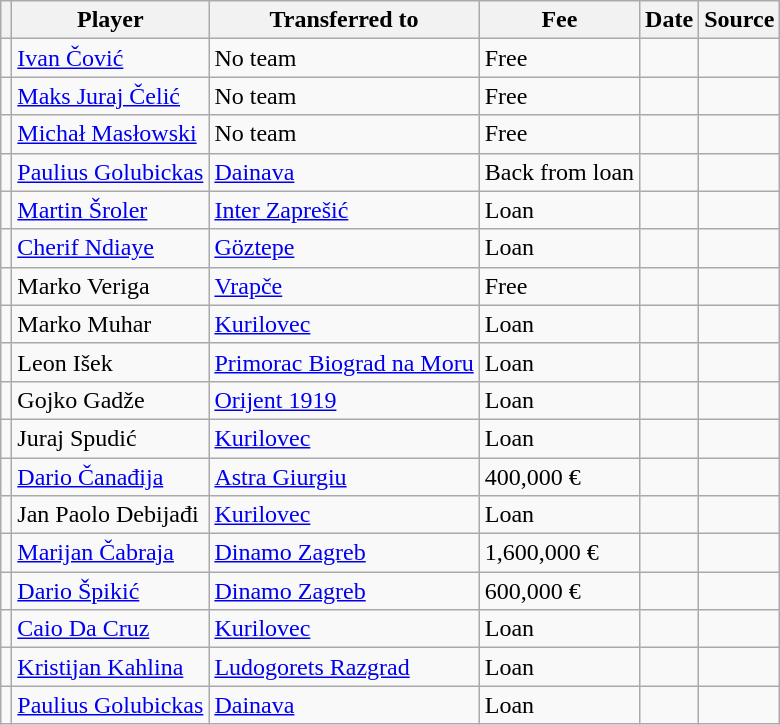<table class="wikitable plainrowheaders sortable">
<tr>
<th></th>
<th scope=col>Player</th>
<th>Transferred to</th>
<th scope=col>Fee</th>
<th scope=col>Date</th>
<th scope=col>Source</th>
</tr>
<tr>
<td align=center></td>
<td> <a href='#'>Ivan Čović</a></td>
<td>No team</td>
<td>Free</td>
<td></td>
<td></td>
</tr>
<tr>
<td align=center></td>
<td> <a href='#'>Maks Juraj Čelić</a></td>
<td>No team</td>
<td>Free</td>
<td></td>
<td></td>
</tr>
<tr>
<td align=center></td>
<td> <a href='#'>Michał Masłowski</a></td>
<td>No team</td>
<td>Free</td>
<td></td>
<td></td>
</tr>
<tr>
<td align=center></td>
<td> <a href='#'>Paulius Golubickas</a></td>
<td> <a href='#'>Dainava</a></td>
<td>Back from loan</td>
<td></td>
<td></td>
</tr>
<tr>
<td align=center></td>
<td> <a href='#'>Martin Šroler</a></td>
<td> <a href='#'>Inter Zaprešić</a></td>
<td>Loan</td>
<td></td>
<td></td>
</tr>
<tr>
<td align=center></td>
<td> <a href='#'>Cherif Ndiaye</a></td>
<td> <a href='#'>Göztepe</a></td>
<td>Loan</td>
<td></td>
<td></td>
</tr>
<tr>
<td align=center></td>
<td> Marko Veriga</td>
<td> <a href='#'>Vrapče</a></td>
<td>Free</td>
<td></td>
<td></td>
</tr>
<tr>
<td align=center></td>
<td> Marko Muhar</td>
<td> <a href='#'>Kurilovec</a></td>
<td>Loan</td>
<td></td>
<td></td>
</tr>
<tr>
<td align=center></td>
<td> Leon Išek</td>
<td> <a href='#'>Primorac Biograd na Moru</a></td>
<td>Loan</td>
<td></td>
<td></td>
</tr>
<tr>
<td align=center></td>
<td> Gojko Gadže</td>
<td> <a href='#'>Orijent 1919</a></td>
<td>Loan</td>
<td></td>
<td></td>
</tr>
<tr>
<td align=center></td>
<td> Juraj Spudić</td>
<td> <a href='#'>Kurilovec</a></td>
<td>Loan</td>
<td></td>
<td></td>
</tr>
<tr>
<td align=center></td>
<td> <a href='#'>Dario Čanađija</a></td>
<td> <a href='#'>Astra Giurgiu</a></td>
<td>400,000 €</td>
<td></td>
<td></td>
</tr>
<tr>
<td align=center></td>
<td> Jan Paolo Debijađi</td>
<td> <a href='#'>Kurilovec</a></td>
<td>Loan</td>
<td></td>
<td></td>
</tr>
<tr>
<td align=center></td>
<td> <a href='#'>Marijan Čabraja</a></td>
<td> <a href='#'>Dinamo Zagreb</a></td>
<td>1,600,000 €</td>
<td></td>
<td></td>
</tr>
<tr>
<td align=center></td>
<td> <a href='#'>Dario Špikić</a></td>
<td> <a href='#'>Dinamo Zagreb</a></td>
<td>600,000 €</td>
<td></td>
<td></td>
</tr>
<tr>
<td align=center></td>
<td> <a href='#'>Caio Da Cruz</a></td>
<td> <a href='#'>Kurilovec</a></td>
<td>Loan</td>
<td></td>
<td></td>
</tr>
<tr>
<td align=center></td>
<td> <a href='#'>Kristijan Kahlina</a></td>
<td> <a href='#'>Ludogorets Razgrad</a></td>
<td>Loan</td>
<td></td>
<td></td>
</tr>
<tr>
<td align=center></td>
<td> <a href='#'>Paulius Golubickas</a></td>
<td> <a href='#'>Dainava</a></td>
<td>Loan</td>
<td></td>
<td></td>
</tr>
</table>
